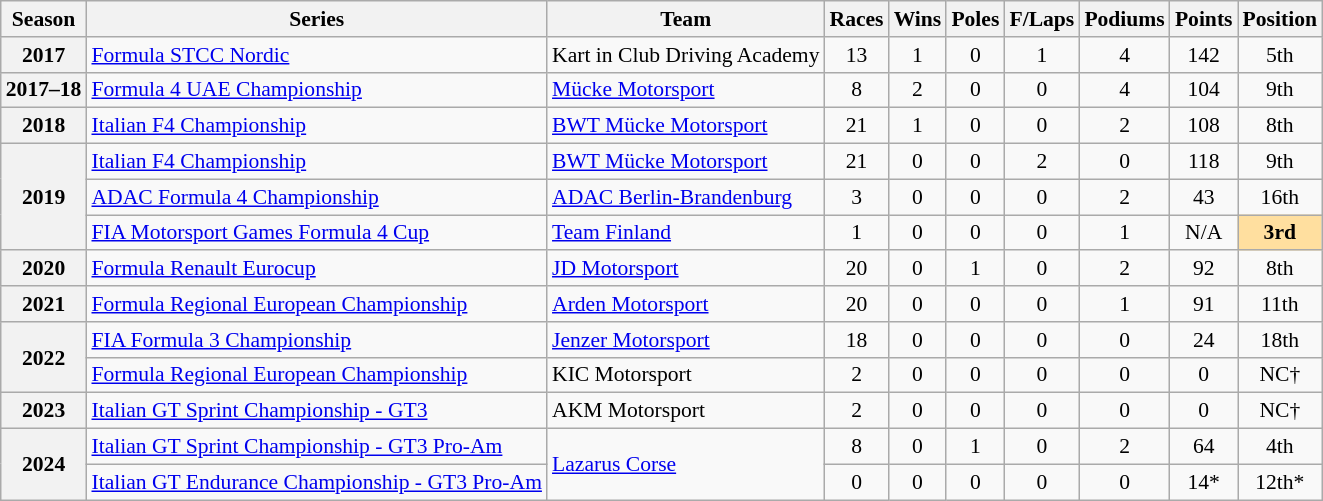<table class="wikitable" style="font-size: 90%; text-align:center">
<tr>
<th>Season</th>
<th>Series</th>
<th>Team</th>
<th>Races</th>
<th>Wins</th>
<th>Poles</th>
<th>F/Laps</th>
<th>Podiums</th>
<th>Points</th>
<th>Position</th>
</tr>
<tr>
<th>2017</th>
<td align=left><a href='#'>Formula STCC Nordic</a></td>
<td align=left>Kart in Club Driving Academy</td>
<td>13</td>
<td>1</td>
<td>0</td>
<td>1</td>
<td>4</td>
<td>142</td>
<td>5th</td>
</tr>
<tr>
<th nowrap>2017–18</th>
<td align=left><a href='#'>Formula 4 UAE Championship</a></td>
<td align=left><a href='#'>Mücke Motorsport</a></td>
<td>8</td>
<td>2</td>
<td>0</td>
<td>0</td>
<td>4</td>
<td>104</td>
<td>9th</td>
</tr>
<tr>
<th>2018</th>
<td align=left><a href='#'>Italian F4 Championship</a></td>
<td align=left><a href='#'>BWT Mücke Motorsport</a></td>
<td>21</td>
<td>1</td>
<td>0</td>
<td>0</td>
<td>2</td>
<td>108</td>
<td>8th</td>
</tr>
<tr>
<th rowspan=3>2019</th>
<td align=left><a href='#'>Italian F4 Championship</a></td>
<td align=left><a href='#'>BWT Mücke Motorsport</a></td>
<td>21</td>
<td>0</td>
<td>0</td>
<td>2</td>
<td>0</td>
<td>118</td>
<td>9th</td>
</tr>
<tr>
<td align=left><a href='#'>ADAC Formula 4 Championship</a></td>
<td align=left><a href='#'>ADAC Berlin-Brandenburg</a></td>
<td>3</td>
<td>0</td>
<td>0</td>
<td>0</td>
<td>2</td>
<td>43</td>
<td>16th</td>
</tr>
<tr>
<td align=left><a href='#'>FIA Motorsport Games Formula 4 Cup</a></td>
<td align=left><a href='#'>Team Finland</a></td>
<td>1</td>
<td>0</td>
<td>0</td>
<td>0</td>
<td>1</td>
<td>N/A</td>
<td style="background:#FFDF9F;"><strong>3rd</strong></td>
</tr>
<tr>
<th>2020</th>
<td align=left><a href='#'>Formula Renault Eurocup</a></td>
<td align=left><a href='#'>JD Motorsport</a></td>
<td>20</td>
<td>0</td>
<td>1</td>
<td>0</td>
<td>2</td>
<td>92</td>
<td>8th</td>
</tr>
<tr>
<th>2021</th>
<td align=left><a href='#'>Formula Regional European Championship</a></td>
<td align=left><a href='#'>Arden Motorsport</a></td>
<td>20</td>
<td>0</td>
<td>0</td>
<td>0</td>
<td>1</td>
<td>91</td>
<td>11th</td>
</tr>
<tr>
<th rowspan="2">2022</th>
<td align=left><a href='#'>FIA Formula 3 Championship</a></td>
<td align=left><a href='#'>Jenzer Motorsport</a></td>
<td>18</td>
<td>0</td>
<td>0</td>
<td>0</td>
<td>0</td>
<td>24</td>
<td>18th</td>
</tr>
<tr>
<td align=left><a href='#'>Formula Regional European Championship</a></td>
<td align=left>KIC Motorsport</td>
<td>2</td>
<td>0</td>
<td>0</td>
<td>0</td>
<td>0</td>
<td>0</td>
<td>NC†</td>
</tr>
<tr>
<th>2023</th>
<td align=left><a href='#'>Italian GT Sprint Championship - GT3</a></td>
<td align=left>AKM Motorsport</td>
<td>2</td>
<td>0</td>
<td>0</td>
<td>0</td>
<td>0</td>
<td>0</td>
<td>NC†</td>
</tr>
<tr>
<th rowspan=2>2024</th>
<td align=left><a href='#'>Italian GT Sprint Championship - GT3 Pro-Am</a></td>
<td rowspan=2 align=left><a href='#'>Lazarus Corse</a></td>
<td>8</td>
<td>0</td>
<td>1</td>
<td>0</td>
<td>2</td>
<td>64</td>
<td>4th</td>
</tr>
<tr>
<td align=left nowrap><a href='#'>Italian GT Endurance Championship - GT3 Pro-Am</a></td>
<td>0</td>
<td>0</td>
<td>0</td>
<td>0</td>
<td>0</td>
<td>14*</td>
<td>12th*</td>
</tr>
</table>
